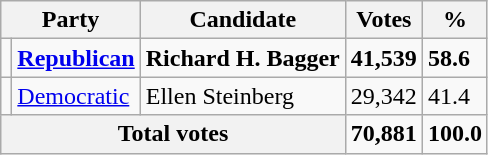<table class="wikitable">
<tr>
<th colspan="2">Party</th>
<th>Candidate</th>
<th>Votes</th>
<th>%</th>
</tr>
<tr>
<td></td>
<td><strong><a href='#'>Republican</a></strong></td>
<td><strong>Richard H. Bagger</strong></td>
<td><strong>41,539</strong></td>
<td><strong>58.6</strong></td>
</tr>
<tr>
<td></td>
<td><a href='#'>Democratic</a></td>
<td>Ellen Steinberg</td>
<td>29,342</td>
<td>41.4</td>
</tr>
<tr>
<th colspan="3">Total votes</th>
<td><strong>70,881</strong></td>
<td><strong>100.0</strong></td>
</tr>
</table>
